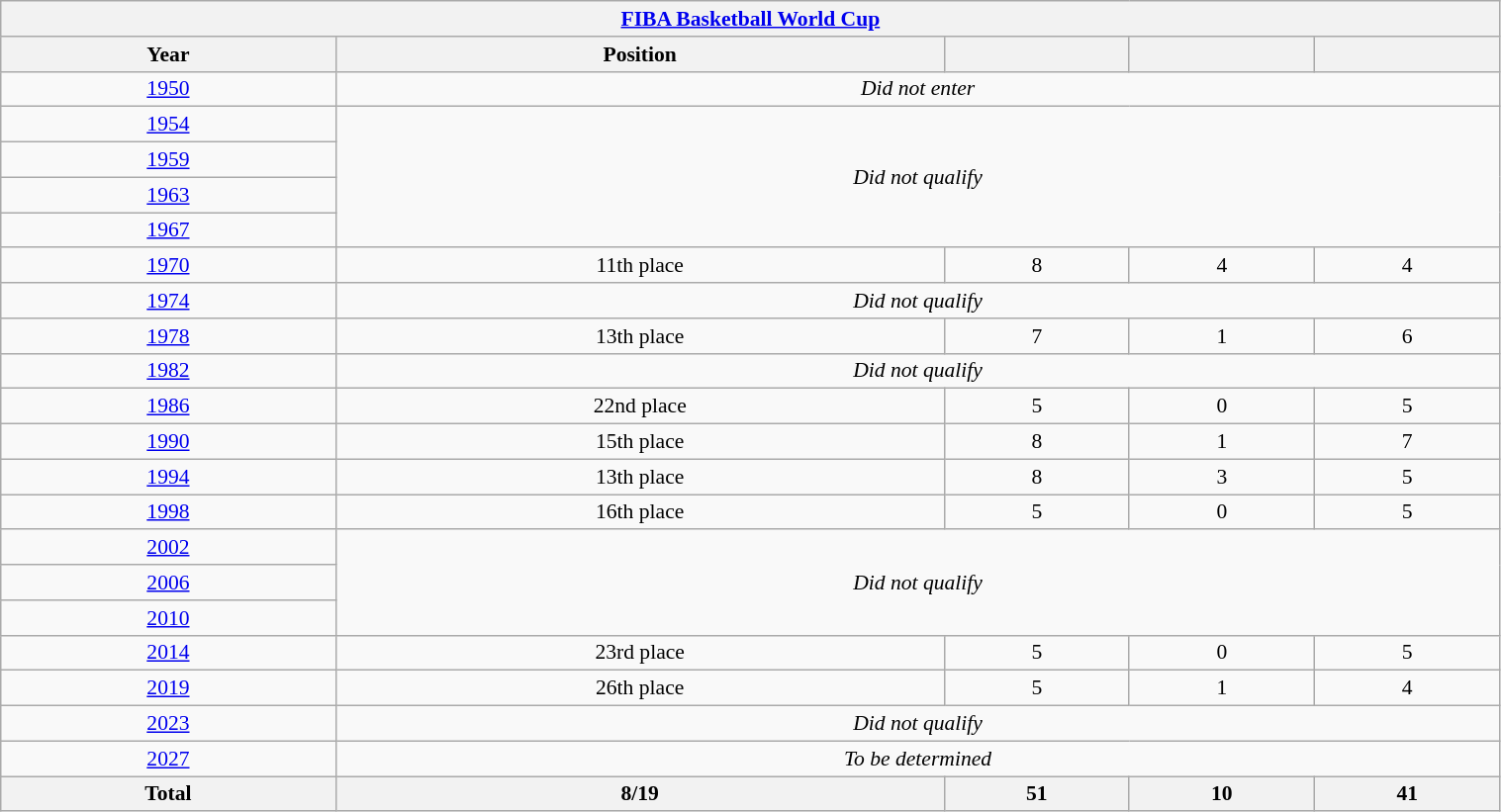<table class="wikitable" width=80% style="text-align: center;font-size:90%;">
<tr>
<th colspan=5><a href='#'>FIBA Basketball World Cup</a></th>
</tr>
<tr>
<th>Year</th>
<th>Position</th>
<th></th>
<th></th>
<th></th>
</tr>
<tr>
<td> <a href='#'>1950</a></td>
<td colspan=4><em>Did not enter</em></td>
</tr>
<tr>
<td> <a href='#'>1954</a></td>
<td colspan=4 rowspan=4><em>Did not qualify</em></td>
</tr>
<tr>
<td> <a href='#'>1959</a></td>
</tr>
<tr>
<td> <a href='#'>1963</a></td>
</tr>
<tr>
<td> <a href='#'>1967</a></td>
</tr>
<tr>
<td> <a href='#'>1970</a></td>
<td>11th place</td>
<td>8</td>
<td>4</td>
<td>4</td>
</tr>
<tr>
<td> <a href='#'>1974</a></td>
<td colspan=4><em>Did not qualify</em></td>
</tr>
<tr>
<td> <a href='#'>1978</a></td>
<td>13th place</td>
<td>7</td>
<td>1</td>
<td>6</td>
</tr>
<tr>
<td> <a href='#'>1982</a></td>
<td colspan=4><em>Did not qualify</em></td>
</tr>
<tr>
<td> <a href='#'>1986</a></td>
<td>22nd place</td>
<td>5</td>
<td>0</td>
<td>5</td>
</tr>
<tr>
<td> <a href='#'>1990</a></td>
<td>15th place</td>
<td>8</td>
<td>1</td>
<td>7</td>
</tr>
<tr>
<td> <a href='#'>1994</a></td>
<td>13th place</td>
<td>8</td>
<td>3</td>
<td>5</td>
</tr>
<tr>
<td> <a href='#'>1998</a></td>
<td>16th place</td>
<td>5</td>
<td>0</td>
<td>5</td>
</tr>
<tr>
<td> <a href='#'>2002</a></td>
<td colspan=4 rowspan=3><em>Did not qualify</em></td>
</tr>
<tr>
<td> <a href='#'>2006</a></td>
</tr>
<tr>
<td> <a href='#'>2010</a></td>
</tr>
<tr>
<td> <a href='#'>2014</a></td>
<td>23rd place</td>
<td>5</td>
<td>0</td>
<td>5</td>
</tr>
<tr>
<td> <a href='#'>2019</a></td>
<td>26th place</td>
<td>5</td>
<td>1</td>
<td>4</td>
</tr>
<tr>
<td> <a href='#'>2023</a></td>
<td colspan=4><em>Did not qualify</em></td>
</tr>
<tr>
<td> <a href='#'>2027</a></td>
<td colspan=4><em>To be determined</em></td>
</tr>
<tr>
<th>Total</th>
<th>8/19</th>
<th>51</th>
<th>10</th>
<th>41</th>
</tr>
</table>
